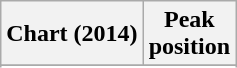<table class="wikitable sortable">
<tr>
<th>Chart (2014)</th>
<th>Peak<br>position</th>
</tr>
<tr>
</tr>
<tr>
</tr>
<tr>
</tr>
<tr>
</tr>
<tr>
</tr>
<tr>
</tr>
</table>
